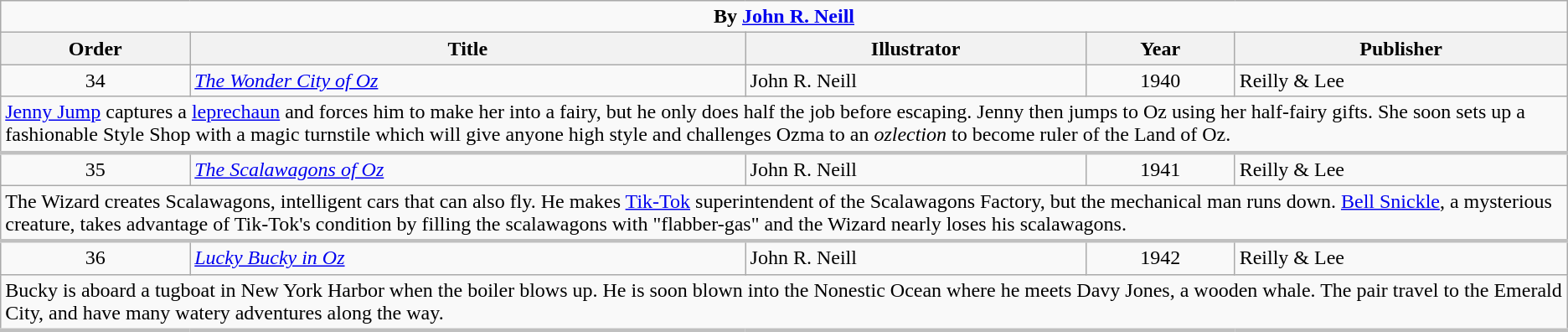<table class="wikitable">
<tr>
<td colspan="6" style="text-align:center;"><strong>By <a href='#'>John R. Neill</a></strong></td>
</tr>
<tr>
<th>Order</th>
<th>Title</th>
<th>Illustrator</th>
<th>Year</th>
<th>Publisher</th>
</tr>
<tr>
<td style="text-align:center;">34</td>
<td><em><a href='#'>The Wonder City of Oz</a></em></td>
<td>John R. Neill</td>
<td style="text-align:center;">1940</td>
<td>Reilly & Lee</td>
</tr>
<tr style="border-bottom: 3px solid silver;">
<td colspan="5"><a href='#'>Jenny Jump</a> captures a <a href='#'>leprechaun</a> and forces him to make her into a fairy, but he only does half the job before escaping. Jenny then jumps to Oz using her half-fairy gifts. She soon sets up a fashionable Style Shop with a magic turnstile which will give anyone high style and challenges Ozma to an <em>ozlection</em> to become ruler of the Land of Oz.</td>
</tr>
<tr>
<td style="text-align:center;">35</td>
<td><em><a href='#'>The Scalawagons of Oz</a></em></td>
<td>John R. Neill</td>
<td style="text-align:center;">1941</td>
<td>Reilly & Lee</td>
</tr>
<tr style="border-bottom: 3px solid silver;">
<td colspan="5">The Wizard creates Scalawagons, intelligent cars that can also fly. He makes <a href='#'>Tik-Tok</a> superintendent of the Scalawagons Factory, but the mechanical man runs down. <a href='#'>Bell Snickle</a>, a mysterious creature, takes advantage of Tik-Tok's condition by filling the scalawagons with "flabber-gas" and the Wizard nearly loses his scalawagons.</td>
</tr>
<tr>
<td style="text-align:center;">36</td>
<td><em><a href='#'>Lucky Bucky in Oz</a></em></td>
<td>John R. Neill</td>
<td style="text-align:center;">1942</td>
<td>Reilly & Lee</td>
</tr>
<tr style="border-bottom: 3px solid silver;">
<td colspan="5">Bucky is aboard a tugboat in New York Harbor when the boiler blows up. He is soon blown into the Nonestic Ocean where he meets Davy Jones, a wooden whale. The pair travel to the Emerald City, and have many watery adventures along the way.</td>
</tr>
</table>
